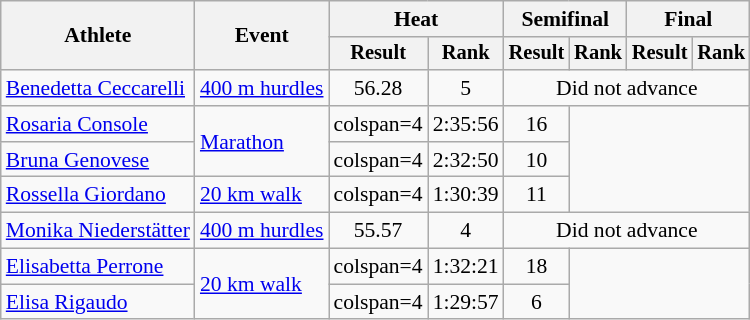<table class=wikitable style="font-size:90%">
<tr>
<th rowspan="2">Athlete</th>
<th rowspan="2">Event</th>
<th colspan="2">Heat</th>
<th colspan="2">Semifinal</th>
<th colspan="2">Final</th>
</tr>
<tr style="font-size:95%">
<th>Result</th>
<th>Rank</th>
<th>Result</th>
<th>Rank</th>
<th>Result</th>
<th>Rank</th>
</tr>
<tr align=center>
<td align=left><a href='#'>Benedetta Ceccarelli</a></td>
<td align=left><a href='#'>400 m hurdles</a></td>
<td>56.28</td>
<td>5</td>
<td colspan=4>Did not advance</td>
</tr>
<tr align=center>
<td align=left><a href='#'>Rosaria Console</a></td>
<td align=left rowspan=2><a href='#'>Marathon</a></td>
<td>colspan=4 </td>
<td>2:35:56</td>
<td>16</td>
</tr>
<tr align=center>
<td align=left><a href='#'>Bruna Genovese</a></td>
<td>colspan=4 </td>
<td>2:32:50</td>
<td>10</td>
</tr>
<tr align=center>
<td align=left><a href='#'>Rossella Giordano</a></td>
<td align=left><a href='#'>20 km walk</a></td>
<td>colspan=4 </td>
<td>1:30:39</td>
<td>11</td>
</tr>
<tr align=center>
<td align=left><a href='#'>Monika Niederstätter</a></td>
<td align=left><a href='#'>400 m hurdles</a></td>
<td>55.57</td>
<td>4</td>
<td colspan=4>Did not advance</td>
</tr>
<tr align=center>
<td align=left><a href='#'>Elisabetta Perrone</a></td>
<td align=left rowspan=2><a href='#'>20 km walk</a></td>
<td>colspan=4 </td>
<td>1:32:21</td>
<td>18</td>
</tr>
<tr align=center>
<td align=left><a href='#'>Elisa Rigaudo</a></td>
<td>colspan=4 </td>
<td>1:29:57</td>
<td>6</td>
</tr>
</table>
